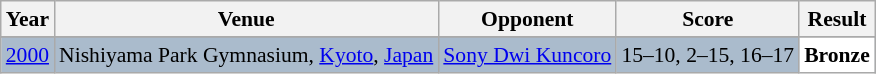<table class="sortable wikitable" style="font-size: 90%;">
<tr>
<th>Year</th>
<th>Venue</th>
<th>Opponent</th>
<th>Score</th>
<th>Result</th>
</tr>
<tr>
</tr>
<tr style="background:#AABBCC">
<td align="center"><a href='#'>2000</a></td>
<td align="left">Nishiyama Park Gymnasium, <a href='#'>Kyoto</a>, <a href='#'>Japan</a></td>
<td align="left"> <a href='#'>Sony Dwi Kuncoro</a></td>
<td align="left">15–10, 2–15, 16–17</td>
<td style="text-align:left; background:white"> <strong>Bronze</strong></td>
</tr>
</table>
